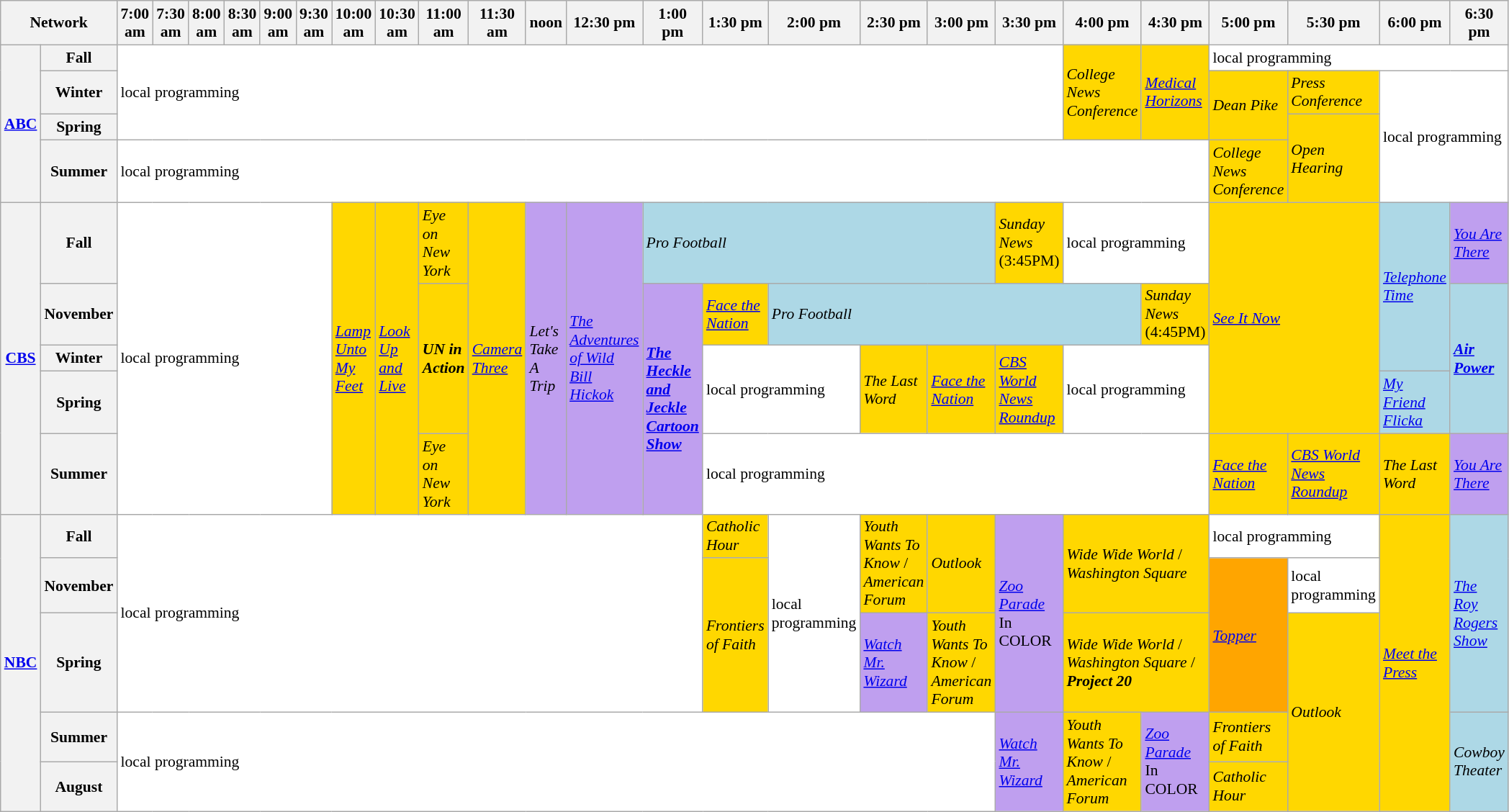<table class=wikitable style="font-size:90%">
<tr>
<th width="1.5%" bgcolor="#C0C0C0" colspan="2">Network</th>
<th width="13%" bgcolor="#C0C0C0">7:00 am</th>
<th width="14%" bgcolor="#C0C0C0">7:30 am</th>
<th width="13%" bgcolor="#C0C0C0">8:00 am</th>
<th width="14%" bgcolor="#C0C0C0">8:30 am</th>
<th width="13%" bgcolor="#C0C0C0">9:00 am</th>
<th width="14%" bgcolor="#C0C0C0">9:30 am</th>
<th width="13%" bgcolor="#C0C0C0">10:00 am</th>
<th width="14%" bgcolor="#C0C0C0">10:30 am</th>
<th width="13%" bgcolor="#C0C0C0">11:00 am</th>
<th width="14%" bgcolor="#C0C0C0">11:30 am</th>
<th width="13%" bgcolor="#C0C0C0">noon</th>
<th width="14%" bgcolor="#C0C0C0">12:30 pm</th>
<th width="13%" bgcolor="#C0C0C0">1:00 pm</th>
<th width="14%" bgcolor="#C0C0C0">1:30 pm</th>
<th width="13%" bgcolor="#C0C0C0">2:00 pm</th>
<th width="14%" bgcolor="#C0C0C0">2:30 pm</th>
<th width="13%" bgcolor="#C0C0C0">3:00 pm</th>
<th width="14%" bgcolor="#C0C0C0">3:30 pm</th>
<th width="13%" bgcolor="#C0C0C0">4:00 pm</th>
<th width="14%" bgcolor="#C0C0C0">4:30 pm</th>
<th width="13%" bgcolor="#C0C0C0">5:00 pm</th>
<th width="14%" bgcolor="#C0C0C0">5:30 pm</th>
<th width="13%" bgcolor="#C0C0C0">6:00 pm</th>
<th width="14%" bgcolor="#C0C0C0">6:30 pm</th>
</tr>
<tr>
<th bgcolor="#C0C0C0" rowspan=4><a href='#'>ABC</a></th>
<th bgcolor=#C0C0C0>Fall</th>
<td bgcolor="white" colspan="18" rowspan=3>local programming</td>
<td bgcolor="gold" rowspan=3><em>College News Conference</em></td>
<td bgcolor="gold" rowspan=3><em><a href='#'>Medical Horizons</a></em></td>
<td bgcolor="white" colspan="4">local programming</td>
</tr>
<tr>
<th bgcolor=#C0C0C0>Winter</th>
<td bgcolor="gold" rowspan=2><em>Dean Pike</em></td>
<td bgcolor="gold"><em>Press Conference</em></td>
<td bgcolor="white" colspan="3" rowspan=3>local programming</td>
</tr>
<tr>
<th bgcolor=#C0C0C0>Spring</th>
<td bgcolor="gold" rowspan=2><em>Open Hearing</em></td>
</tr>
<tr>
<th bgcolor=#C0C0C0>Summer</th>
<td bgcolor="white" colspan="20">local programming</td>
<td bgcolor="gold"><em>College News Conference</em></td>
</tr>
<tr>
<th bgcolor="#C0C0C0" rowspan=5><a href='#'>CBS</a></th>
<th bgcolor=#C0C0C0>Fall</th>
<td bgcolor="white" colspan="6" rowspan=5>local programming</td>
<td bgcolor=gold rowspan=5><em><a href='#'>Lamp Unto My Feet</a></em></td>
<td bgcolor="gold" rowspan=5><em><a href='#'>Look Up and Live</a></em></td>
<td bgcolor="gold"><em>Eye on New York</em></td>
<td bgcolor="gold" rowspan=5><em><a href='#'>Camera Three</a></em></td>
<td bgcolor="bf9fef" rowspan=5><em>Let's Take A Trip</em></td>
<td bgcolor="bf9fef" colspan="1" rowspan=5><em><a href='#'>The Adventures of Wild Bill Hickok</a></em></td>
<td bgcolor="lightblue" colspan="5"><em>Pro Football</em></td>
<td bgcolor="gold"><em>Sunday News</em> (3:45PM)</td>
<td bgcolor="white" colspan="2">local programming</td>
<td bgcolor="gold" colspan="2" rowspan=4><em><a href='#'>See It Now</a></em></td>
<td bgcolor="lightblue" rowspan=3><em><a href='#'>Telephone Time</a></em></td>
<td bgcolor="bf9fef"><em><a href='#'>You Are There</a></em></td>
</tr>
<tr>
<th bgcolor=#C0C0C0>November</th>
<td bgcolor="gold" rowspan=3><strong><em>UN in Action</em></strong></td>
<td bgcolor="bf9fef" rowspan=4><strong><em><a href='#'>The Heckle and Jeckle Cartoon Show</a></em></strong></td>
<td bgcolor="gold"><em><a href='#'>Face the Nation</a></em></td>
<td bgcolor="lightblue" colspan="5"><em>Pro Football</em></td>
<td bgcolor="gold"><em>Sunday News</em> (4:45PM)</td>
<td bgcolor="lightblue" rowspan=3><strong><em><a href='#'>Air Power</a></em></strong></td>
</tr>
<tr>
<th bgcolor=#C0C0C0>Winter</th>
<td bgcolor="white" colspan=2 rowspan=2>local programming</td>
<td bgcolor="gold" rowspan=2><em>The Last Word</em></td>
<td bgcolor="gold" rowspan=2><em><a href='#'>Face the Nation</a></em></td>
<td bgcolor="gold" rowspan=2><em><a href='#'>CBS World News Roundup</a></em></td>
<td bgcolor="white" colspan=2 rowspan=2>local programming</td>
</tr>
<tr>
<th bgcolor=#C0C0C0>Spring</th>
<td bgcolor="lightblue"><em><a href='#'>My Friend Flicka</a></em></td>
</tr>
<tr>
<th bgcolor=#C0C0C0>Summer</th>
<td bgcolor="gold"><em>Eye on New York</em></td>
<td bgcolor="white" colspan=7>local programming</td>
<td bgcolor="gold"><em><a href='#'>Face the Nation</a></em></td>
<td bgcolor="gold"><em><a href='#'>CBS World News Roundup</a></em></td>
<td bgcolor="gold"><em>The Last Word</em></td>
<td bgcolor="bf9fef"><em><a href='#'>You Are There</a></em></td>
</tr>
<tr>
<th bgcolor="#C0C0C0" rowspan=5><a href='#'>NBC</a></th>
<th bgcolor=#C0C0C0>Fall</th>
<td bgcolor="white" colspan="13" rowspan=3>local programming</td>
<td bgcolor="gold"><em>Catholic Hour</em></td>
<td bgcolor="white" rowspan=3>local programming</td>
<td bgcolor="gold" rowspan=2><em>Youth Wants To Know</em> / <em>American Forum</em></td>
<td bgcolor="gold" rowspan=2><em>Outlook</em></td>
<td bgcolor="bf9fef" rowspan=3><em><a href='#'>Zoo Parade</a></em> In <span>C</span><span>O</span><span>L</span><span>O</span><span>R</span></td>
<td bgcolor="gold" colspan="2" rowspan=2><em>Wide Wide World</em> / <em>Washington Square</em></td>
<td bgcolor="white" colspan="2">local programming</td>
<td bgcolor="gold" rowspan=5><em><a href='#'>Meet the Press</a></em></td>
<td bgcolor="lightblue" rowspan=3><em><a href='#'>The Roy Rogers Show</a></em></td>
</tr>
<tr>
<th bgcolor=#C0C0C0>November</th>
<td bgcolor="gold" rowspan=2><em>Frontiers of Faith</em></td>
<td bgcolor="orange" rowspan=2><em><a href='#'>Topper</a></em> </td>
<td bgcolor="white">local programming</td>
</tr>
<tr>
<th bgcolor=#C0C0C0>Spring</th>
<td bgcolor="bf9fef"><em><a href='#'>Watch Mr. Wizard</a></em></td>
<td bgcolor="gold"><em>Youth Wants To Know</em> / <em>American Forum</em></td>
<td bgcolor="gold" colspan="2"><em>Wide Wide World</em> / <em>Washington Square</em> / <strong><em>Project 20</em></strong> </td>
<td bgcolor="gold" rowspan=3><em>Outlook</em></td>
</tr>
<tr>
<th bgcolor=#C0C0C0>Summer</th>
<td bgcolor="white" colspan="17" rowspan=2>local programming</td>
<td bgcolor="bf9fef"rowspan=2><em><a href='#'>Watch Mr. Wizard</a></em></td>
<td bgcolor="gold"rowspan=2><em>Youth Wants To Know</em> / <em>American Forum</em></td>
<td bgcolor="bf9fef"rowspan=2><em><a href='#'>Zoo Parade</a></em> In <span>C</span><span>O</span><span>L</span><span>O</span><span>R</span></td>
<td bgcolor="gold"><em>Frontiers of Faith</em></td>
<td bgcolor="lightblue" rowspan=2><em>Cowboy Theater</em></td>
</tr>
<tr>
<th bgcolor=#C0C0C0>August</th>
<td bgcolor="gold"><em>Catholic Hour</em></td>
</tr>
</table>
